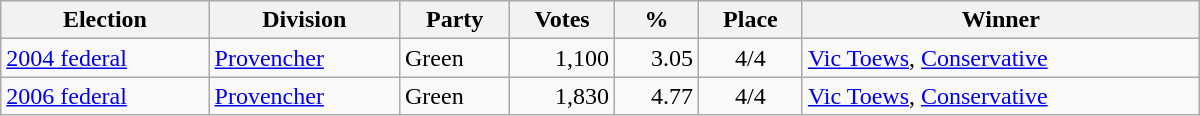<table class="wikitable" width="800">
<tr>
<th align="left">Election</th>
<th align="left">Division</th>
<th align="left">Party</th>
<th align="right">Votes</th>
<th align="right">%</th>
<th align="center">Place</th>
<th align="center">Winner</th>
</tr>
<tr>
<td align="left"><a href='#'>2004 federal</a></td>
<td align="left"><a href='#'>Provencher</a></td>
<td align="left">Green</td>
<td align="right">1,100</td>
<td align="right">3.05</td>
<td align="center">4/4</td>
<td align="left"><a href='#'>Vic Toews</a>, <a href='#'>Conservative</a></td>
</tr>
<tr>
<td align="left"><a href='#'>2006 federal</a></td>
<td align="left"><a href='#'>Provencher</a></td>
<td align="left">Green</td>
<td align="right">1,830</td>
<td align="right">4.77</td>
<td align="center">4/4</td>
<td align="left"><a href='#'>Vic Toews</a>, <a href='#'>Conservative</a></td>
</tr>
</table>
